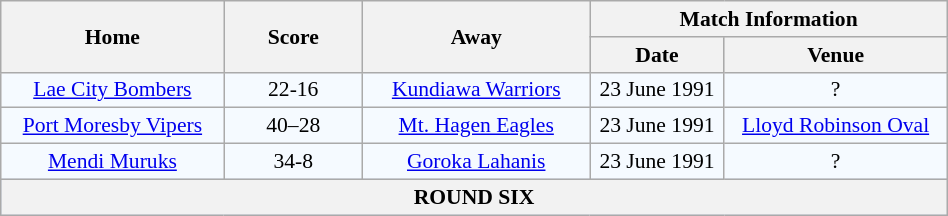<table class="wikitable" width="50%" style="border-collapse:collapse; font-size:90%; text-align:center;">
<tr>
<th rowspan="2" width="10%">Home</th>
<th rowspan="2" width="6%">Score</th>
<th rowspan="2" width="10%">Away</th>
<th colspan="2">Match Information</th>
</tr>
<tr bgcolor="#CCCCCC">
<th width="6%">Date</th>
<th width="10%">Venue</th>
</tr>
<tr bgcolor="#F5FAFF">
<td> <a href='#'>Lae City Bombers</a></td>
<td>22-16</td>
<td><a href='#'>Kundiawa Warriors</a></td>
<td>23 June 1991</td>
<td>?</td>
</tr>
<tr bgcolor="#F5FAFF">
<td> <a href='#'>Port Moresby Vipers</a></td>
<td>40–28</td>
<td><a href='#'>Mt. Hagen Eagles</a></td>
<td>23 June 1991</td>
<td><a href='#'>Lloyd Robinson Oval</a></td>
</tr>
<tr bgcolor="#F5FAFF">
<td><a href='#'>Mendi Muruks</a></td>
<td>34-8</td>
<td><a href='#'>Goroka Lahanis</a></td>
<td>23 June 1991</td>
<td>?</td>
</tr>
<tr bgcolor="#C1D8FF">
<th colspan="5"><strong>ROUND SIX</strong> </th>
</tr>
</table>
